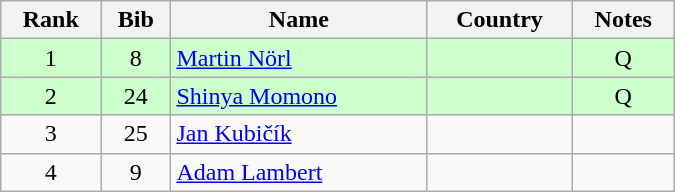<table class="wikitable" style="text-align:center; width:450px">
<tr>
<th>Rank</th>
<th>Bib</th>
<th>Name</th>
<th>Country</th>
<th>Notes</th>
</tr>
<tr bgcolor=ccffcc>
<td>1</td>
<td>8</td>
<td align=left><a href='#'>Martin Nörl</a></td>
<td align=left></td>
<td>Q</td>
</tr>
<tr bgcolor=ccffcc>
<td>2</td>
<td>24</td>
<td align=left><a href='#'>Shinya Momono</a></td>
<td align=left></td>
<td>Q</td>
</tr>
<tr>
<td>3</td>
<td>25</td>
<td align=left><a href='#'>Jan Kubičík</a></td>
<td align=left></td>
<td></td>
</tr>
<tr>
<td>4</td>
<td>9</td>
<td align=left><a href='#'>Adam Lambert</a></td>
<td align=left></td>
<td></td>
</tr>
</table>
